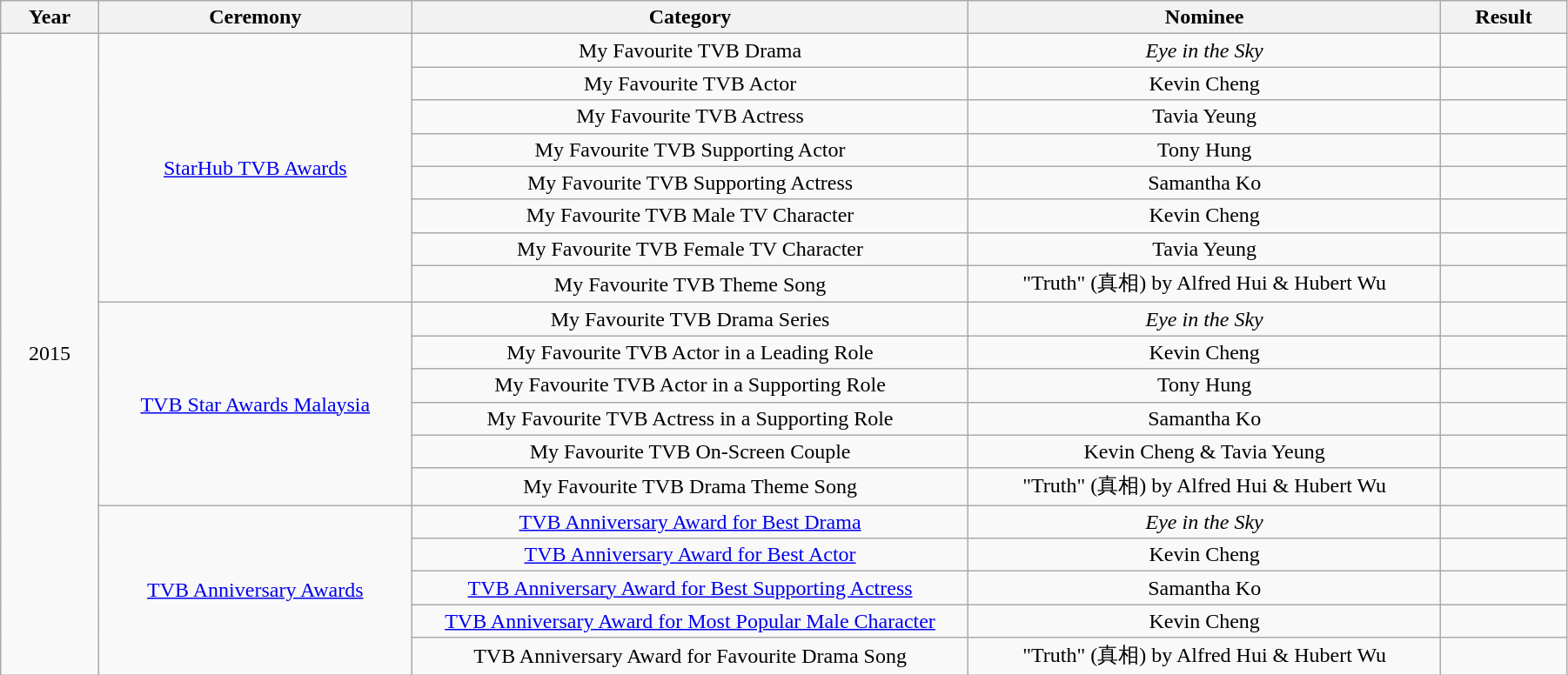<table class="wikitable" style="width:95%;">
<tr>
<th style="width:45px;">Year</th>
<th style="width:160px;">Ceremony</th>
<th style="width:290px;">Category</th>
<th style="width:245px;">Nominee</th>
<th style="width:60px;">Result</th>
</tr>
<tr>
<td align="center" rowspan=19>2015</td>
<td align="center" rowspan=8><a href='#'>StarHub TVB Awards</a><br></td>
<td align="center">My Favourite TVB Drama</td>
<td align="center"><em>Eye in the Sky</em></td>
<td></td>
</tr>
<tr>
<td align="center">My Favourite TVB Actor</td>
<td align="center">Kevin Cheng</td>
<td></td>
</tr>
<tr>
<td align="center">My Favourite TVB Actress</td>
<td align="center">Tavia Yeung</td>
<td></td>
</tr>
<tr>
<td align="center">My Favourite TVB Supporting Actor</td>
<td align="center">Tony Hung</td>
<td></td>
</tr>
<tr>
<td align="center">My Favourite TVB Supporting Actress</td>
<td align="center">Samantha Ko</td>
<td></td>
</tr>
<tr>
<td align="center">My Favourite TVB Male TV Character</td>
<td align="center">Kevin Cheng</td>
<td></td>
</tr>
<tr>
<td align="center">My Favourite TVB Female TV Character</td>
<td align="center">Tavia Yeung</td>
<td></td>
</tr>
<tr>
<td align="center">My Favourite TVB Theme Song</td>
<td align="center">"Truth" (真相) by Alfred Hui & Hubert Wu</td>
<td></td>
</tr>
<tr>
<td align="center" rowspan=6><a href='#'>TVB Star Awards Malaysia</a></td>
<td align="center">My Favourite TVB Drama Series</td>
<td align="center"><em>Eye in the Sky</em></td>
<td></td>
</tr>
<tr>
<td align="center">My Favourite TVB Actor in a Leading Role</td>
<td align="center">Kevin Cheng</td>
<td></td>
</tr>
<tr>
<td align="center">My Favourite TVB Actor in a Supporting Role</td>
<td align="center">Tony Hung</td>
<td></td>
</tr>
<tr>
<td align="center">My Favourite TVB Actress in a Supporting Role</td>
<td align="center">Samantha Ko</td>
<td></td>
</tr>
<tr>
<td align="center">My Favourite TVB On-Screen Couple</td>
<td align="center">Kevin Cheng & Tavia Yeung</td>
<td></td>
</tr>
<tr>
<td align="center">My Favourite TVB Drama Theme Song</td>
<td align="center">"Truth" (真相) by Alfred Hui & Hubert Wu</td>
<td></td>
</tr>
<tr>
<td align="center" rowspan=5><a href='#'>TVB Anniversary Awards</a></td>
<td align="center"><a href='#'>TVB Anniversary Award for Best Drama</a></td>
<td align="center"><em>Eye in the Sky</em></td>
<td></td>
</tr>
<tr>
<td align="center"><a href='#'>TVB Anniversary Award for Best Actor</a></td>
<td align="center">Kevin Cheng</td>
<td></td>
</tr>
<tr>
<td align="center"><a href='#'>TVB Anniversary Award for Best Supporting Actress</a></td>
<td align="center">Samantha Ko</td>
<td></td>
</tr>
<tr>
<td align="center"><a href='#'>TVB Anniversary Award for Most Popular Male Character</a></td>
<td align="center">Kevin Cheng</td>
<td></td>
</tr>
<tr>
<td align="center">TVB Anniversary Award for Favourite Drama Song</td>
<td align="center">"Truth" (真相) by Alfred Hui & Hubert Wu</td>
<td></td>
</tr>
</table>
